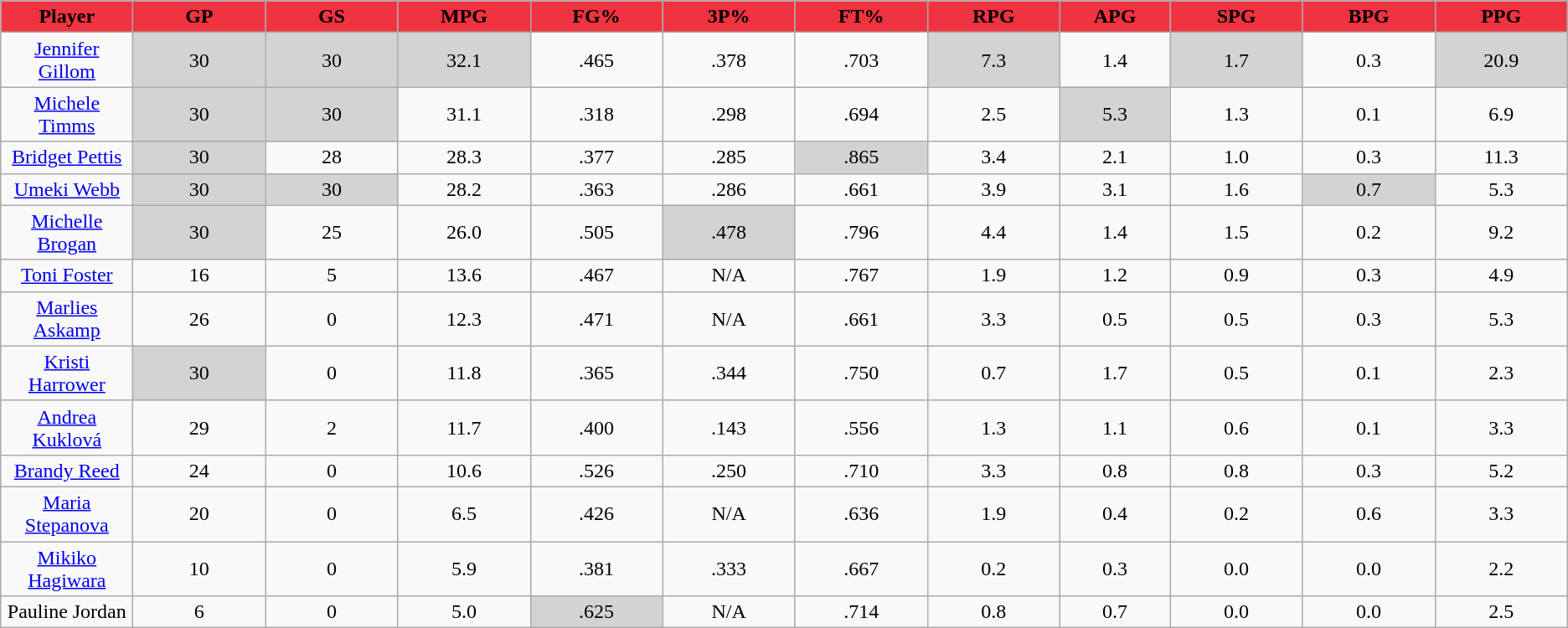<table class="wikitable sortable" style="text-align:center;">
<tr>
<th style="background: #EF3340" width="6%"><span>Player</span></th>
<th style="background: #EF3340" width="6%"><span>GP</span></th>
<th style="background: #EF3340" width="6%"><span>GS</span></th>
<th style="background: #EF3340" width="6%"><span>MPG</span></th>
<th style="background: #EF3340" width="6%"><span>FG%</span></th>
<th style="background: #EF3340" width="6%"><span>3P%</span></th>
<th style="background: #EF3340" width="6%"><span>FT%</span></th>
<th style="background: #EF3340" width="6%"><span>RPG</span></th>
<th style="background: #EF3340" width="5%"><span>APG</span></th>
<th style="background: #EF3340" width="6%"><span>SPG</span></th>
<th style="background: #EF3340" width="6%"><span>BPG</span></th>
<th style="background: #EF3340" width="6%"><span>PPG</span></th>
</tr>
<tr>
<td><a href='#'>Jennifer Gillom</a></td>
<td style="background:#D3D3D3;">30</td>
<td style="background:#D3D3D3;">30</td>
<td style="background:#D3D3D3;">32.1</td>
<td>.465</td>
<td>.378</td>
<td>.703</td>
<td style="background:#D3D3D3;">7.3</td>
<td>1.4</td>
<td style="background:#D3D3D3;">1.7</td>
<td>0.3</td>
<td style="background:#D3D3D3;">20.9</td>
</tr>
<tr>
<td><a href='#'>Michele Timms</a></td>
<td style="background:#D3D3D3;">30</td>
<td style="background:#D3D3D3;">30</td>
<td>31.1</td>
<td>.318</td>
<td>.298</td>
<td>.694</td>
<td>2.5</td>
<td style="background:#D3D3D3;">5.3</td>
<td>1.3</td>
<td>0.1</td>
<td>6.9</td>
</tr>
<tr>
<td><a href='#'>Bridget Pettis</a></td>
<td style="background:#D3D3D3;">30</td>
<td>28</td>
<td>28.3</td>
<td>.377</td>
<td>.285</td>
<td style="background:#D3D3D3;">.865</td>
<td>3.4</td>
<td>2.1</td>
<td>1.0</td>
<td>0.3</td>
<td>11.3</td>
</tr>
<tr>
<td><a href='#'>Umeki Webb</a></td>
<td style="background:#D3D3D3;">30</td>
<td style="background:#D3D3D3;">30</td>
<td>28.2</td>
<td>.363</td>
<td>.286</td>
<td>.661</td>
<td>3.9</td>
<td>3.1</td>
<td>1.6</td>
<td style="background:#D3D3D3;">0.7</td>
<td>5.3</td>
</tr>
<tr>
<td><a href='#'>Michelle Brogan</a></td>
<td style="background:#D3D3D3;">30</td>
<td>25</td>
<td>26.0</td>
<td>.505</td>
<td style="background:#D3D3D3;">.478</td>
<td>.796</td>
<td>4.4</td>
<td>1.4</td>
<td>1.5</td>
<td>0.2</td>
<td>9.2</td>
</tr>
<tr>
<td><a href='#'>Toni Foster</a></td>
<td>16</td>
<td>5</td>
<td>13.6</td>
<td>.467</td>
<td>N/A</td>
<td>.767</td>
<td>1.9</td>
<td>1.2</td>
<td>0.9</td>
<td>0.3</td>
<td>4.9</td>
</tr>
<tr>
<td><a href='#'>Marlies Askamp</a></td>
<td>26</td>
<td>0</td>
<td>12.3</td>
<td>.471</td>
<td>N/A</td>
<td>.661</td>
<td>3.3</td>
<td>0.5</td>
<td>0.5</td>
<td>0.3</td>
<td>5.3</td>
</tr>
<tr>
<td><a href='#'>Kristi Harrower</a></td>
<td style="background:#D3D3D3;">30</td>
<td>0</td>
<td>11.8</td>
<td>.365</td>
<td>.344</td>
<td>.750</td>
<td>0.7</td>
<td>1.7</td>
<td>0.5</td>
<td>0.1</td>
<td>2.3</td>
</tr>
<tr>
<td><a href='#'>Andrea Kuklová</a></td>
<td>29</td>
<td>2</td>
<td>11.7</td>
<td>.400</td>
<td>.143</td>
<td>.556</td>
<td>1.3</td>
<td>1.1</td>
<td>0.6</td>
<td>0.1</td>
<td>3.3</td>
</tr>
<tr>
<td><a href='#'>Brandy Reed</a></td>
<td>24</td>
<td>0</td>
<td>10.6</td>
<td>.526</td>
<td>.250</td>
<td>.710</td>
<td>3.3</td>
<td>0.8</td>
<td>0.8</td>
<td>0.3</td>
<td>5.2</td>
</tr>
<tr>
<td><a href='#'>Maria Stepanova</a></td>
<td>20</td>
<td>0</td>
<td>6.5</td>
<td>.426</td>
<td>N/A</td>
<td>.636</td>
<td>1.9</td>
<td>0.4</td>
<td>0.2</td>
<td>0.6</td>
<td>3.3</td>
</tr>
<tr>
<td><a href='#'>Mikiko Hagiwara</a></td>
<td>10</td>
<td>0</td>
<td>5.9</td>
<td>.381</td>
<td>.333</td>
<td>.667</td>
<td>0.2</td>
<td>0.3</td>
<td>0.0</td>
<td>0.0</td>
<td>2.2</td>
</tr>
<tr>
<td>Pauline Jordan</td>
<td>6</td>
<td>0</td>
<td>5.0</td>
<td style="background:#D3D3D3;">.625</td>
<td>N/A</td>
<td>.714</td>
<td>0.8</td>
<td>0.7</td>
<td>0.0</td>
<td>0.0</td>
<td>2.5</td>
</tr>
</table>
